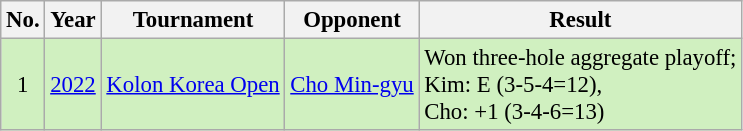<table class="wikitable" style="font-size:95%;">
<tr>
<th>No.</th>
<th>Year</th>
<th>Tournament</th>
<th>Opponent</th>
<th>Result</th>
</tr>
<tr style="background:#D0F0C0;">
<td align=center>1</td>
<td><a href='#'>2022</a></td>
<td><a href='#'>Kolon Korea Open</a></td>
<td> <a href='#'>Cho Min-gyu</a></td>
<td>Won three-hole aggregate playoff;<br>Kim: E (3-5-4=12),<br>Cho: +1 (3-4-6=13)</td>
</tr>
</table>
